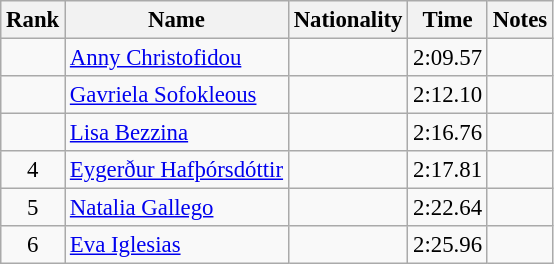<table class="wikitable sortable" style="text-align:center; font-size:95%">
<tr>
<th>Rank</th>
<th>Name</th>
<th>Nationality</th>
<th>Time</th>
<th>Notes</th>
</tr>
<tr>
<td></td>
<td align=left><a href='#'>Anny Christofidou</a></td>
<td align=left></td>
<td>2:09.57</td>
<td></td>
</tr>
<tr>
<td></td>
<td align=left><a href='#'>Gavriela Sofokleous</a></td>
<td align=left></td>
<td>2:12.10</td>
<td></td>
</tr>
<tr>
<td></td>
<td align=left><a href='#'>Lisa Bezzina</a></td>
<td align=left></td>
<td>2:16.76</td>
<td></td>
</tr>
<tr>
<td>4</td>
<td align=left><a href='#'>Eygerður Hafþórsdóttir</a></td>
<td align=left></td>
<td>2:17.81</td>
<td></td>
</tr>
<tr>
<td>5</td>
<td align=left><a href='#'>Natalia Gallego</a></td>
<td align=left></td>
<td>2:22.64</td>
<td></td>
</tr>
<tr>
<td>6</td>
<td align=left><a href='#'>Eva Iglesias</a></td>
<td align=left></td>
<td>2:25.96</td>
<td></td>
</tr>
</table>
